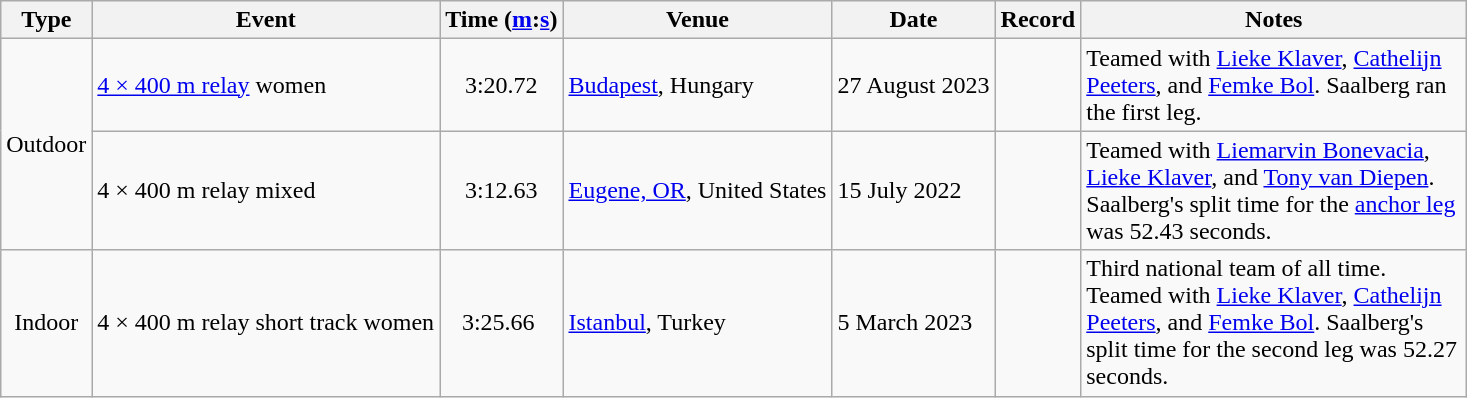<table class="wikitable plainrowheaders">
<tr>
<th scope="col">Type</th>
<th scope="col">Event</th>
<th scope="col">Time (<a href='#'>m</a>:<a href='#'>s</a>)</th>
<th scope="col">Venue</th>
<th scope="col">Date</th>
<th scope="col">Record</th>
<th scope="col" style="width:250px;">Notes</th>
</tr>
<tr>
<td rowspan="2" style="text-align:center;">Outdoor</td>
<td><a href='#'>4 × 400 m relay</a> women</td>
<td style="text-align:center;">3:20.72</td>
<td><a href='#'>Budapest</a>, Hungary</td>
<td>27 August 2023</td>
<td style="text-align:center;"></td>
<td>Teamed with <a href='#'>Lieke Klaver</a>, <a href='#'>Cathelijn Peeters</a>, and <a href='#'>Femke Bol</a>. Saalberg ran the first leg.</td>
</tr>
<tr>
<td>4 × 400 m relay mixed</td>
<td style="text-align:center;">3:12.63</td>
<td><a href='#'>Eugene, OR</a>, United States</td>
<td>15 July 2022</td>
<td></td>
<td>Teamed with <a href='#'>Liemarvin Bonevacia</a>, <a href='#'>Lieke Klaver</a>, and <a href='#'>Tony van Diepen</a>. Saalberg's split time for the <a href='#'>anchor leg</a> was 52.43 seconds.</td>
</tr>
<tr>
<td style="text-align:center;">Indoor</td>
<td>4 × 400 m relay short track women</td>
<td style="text-align:center;">3:25.66 </td>
<td><a href='#'>Istanbul</a>, Turkey</td>
<td>5 March 2023</td>
<td style="text-align:center;"></td>
<td>Third national team of all time. Teamed with <a href='#'>Lieke Klaver</a>, <a href='#'>Cathelijn Peeters</a>, and <a href='#'>Femke Bol</a>. Saalberg's split time for the second leg was 52.27 seconds.</td>
</tr>
</table>
